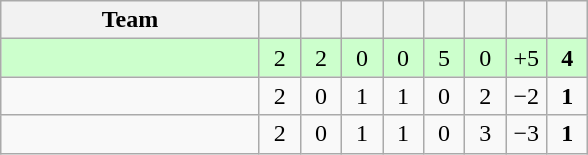<table class="wikitable" style="text-align:center">
<tr>
<th width=165>Team</th>
<th width=20></th>
<th width=20></th>
<th width=20></th>
<th width=20></th>
<th width=20></th>
<th width=20></th>
<th width=20></th>
<th width=20></th>
</tr>
<tr bgcolor=ccffcc>
<td align=left></td>
<td>2</td>
<td>2</td>
<td>0</td>
<td>0</td>
<td>5</td>
<td>0</td>
<td>+5</td>
<td><strong>4</strong></td>
</tr>
<tr>
<td align=left></td>
<td>2</td>
<td>0</td>
<td>1</td>
<td>1</td>
<td>0</td>
<td>2</td>
<td>−2</td>
<td><strong>1</strong></td>
</tr>
<tr>
<td align=left></td>
<td>2</td>
<td>0</td>
<td>1</td>
<td>1</td>
<td>0</td>
<td>3</td>
<td>−3</td>
<td><strong>1</strong></td>
</tr>
</table>
